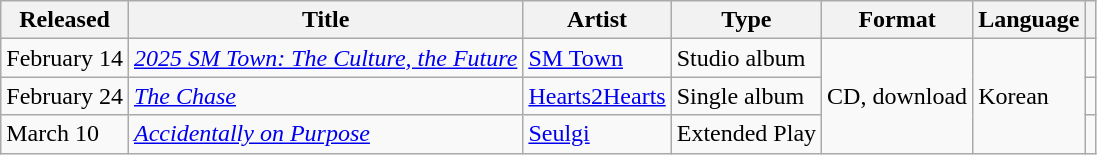<table class="wikitable sortable">
<tr>
<th scope="col">Released</th>
<th scope="col">Title</th>
<th scope="col">Artist</th>
<th scope="col">Type</th>
<th scope="col">Format</th>
<th scope="col">Language</th>
<th scope="col" class="unsortable"></th>
</tr>
<tr>
<td>February 14</td>
<td><em><a href='#'>2025 SM Town: The Culture, the Future</a></em></td>
<td><a href='#'>SM Town</a></td>
<td>Studio album</td>
<td rowspan="3">CD, download</td>
<td rowspan="3">Korean</td>
<td></td>
</tr>
<tr>
<td>February 24</td>
<td><em><a href='#'>The Chase</a></em></td>
<td><a href='#'>Hearts2Hearts</a></td>
<td>Single album</td>
<td></td>
</tr>
<tr>
<td>March 10</td>
<td><em><a href='#'>Accidentally on Purpose</a></em></td>
<td><a href='#'>Seulgi</a></td>
<td>Extended Play</td>
<td></td>
</tr>
</table>
